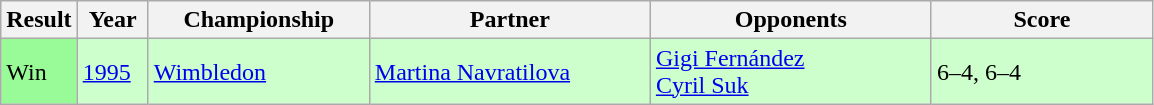<table class="sortable wikitable">
<tr>
<th style="width:40px">Result</th>
<th style="width:40px">Year</th>
<th style="width:140px">Championship</th>
<th style="width:180px">Partner</th>
<th style="width:180px">Opponents</th>
<th style="width:140px"  class="unsortable">Score</th>
</tr>
<tr style="background:#cfc;">
<td style="background:#98fb98;">Win</td>
<td><a href='#'>1995</a></td>
<td><a href='#'>Wimbledon</a></td>
<td> <a href='#'>Martina Navratilova</a></td>
<td> <a href='#'>Gigi Fernández</a><br> <a href='#'>Cyril Suk</a></td>
<td>6–4, 6–4</td>
</tr>
</table>
